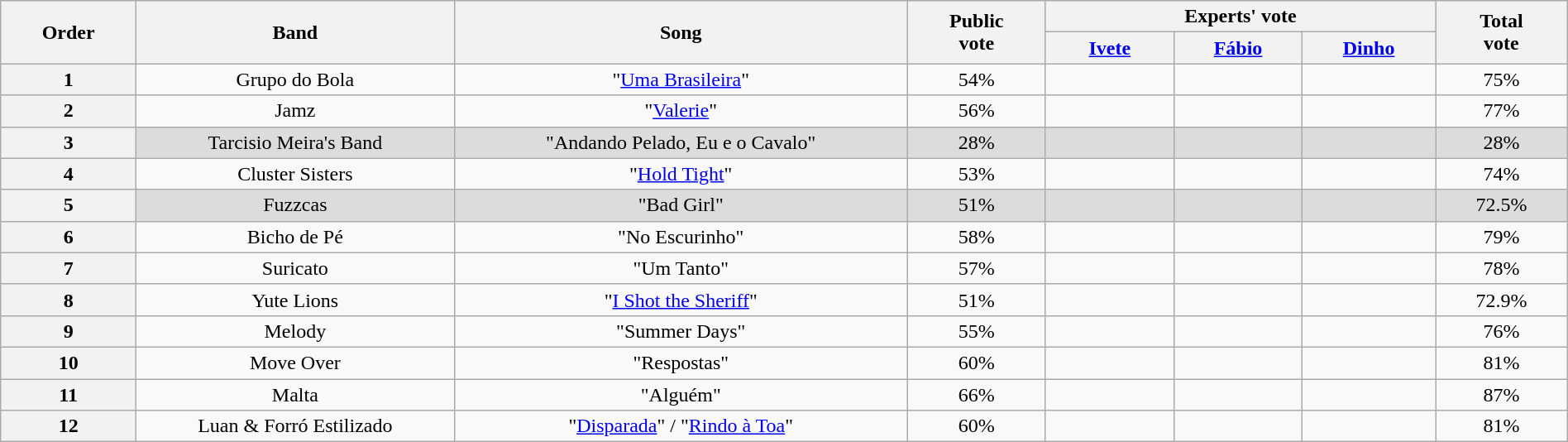<table class="wikitable" style="text-align: center;width:100%;">
<tr>
<th width="010" rowspan=2>Order</th>
<th width="110" rowspan=2>Band</th>
<th width="160" rowspan=2>Song</th>
<th width="040" rowspan=2>Public<br>vote</th>
<th width="120" colspan=3>Experts' vote</th>
<th width="040" rowspan=2>Total<br>vote</th>
</tr>
<tr>
<th width="40"><a href='#'>Ivete</a></th>
<th width="40"><a href='#'>Fábio</a></th>
<th width="40"><a href='#'>Dinho</a></th>
</tr>
<tr>
<th>1</th>
<td>Grupo do Bola</td>
<td>"<a href='#'>Uma Brasileira</a>"</td>
<td>54%</td>
<td></td>
<td></td>
<td></td>
<td>75%</td>
</tr>
<tr>
<th>2</th>
<td>Jamz</td>
<td>"<a href='#'>Valerie</a>"</td>
<td>56%</td>
<td></td>
<td></td>
<td></td>
<td>77%</td>
</tr>
<tr>
<th>3</th>
<td bgcolor="DCDCDC">Tarcisio Meira's Band</td>
<td bgcolor="DCDCDC">"Andando Pelado, Eu e o Cavalo"</td>
<td bgcolor="DCDCDC">28%</td>
<td bgcolor="DCDCDC"></td>
<td bgcolor="DCDCDC"></td>
<td bgcolor="DCDCDC"></td>
<td bgcolor="DCDCDC">28%</td>
</tr>
<tr>
<th>4</th>
<td>Cluster Sisters</td>
<td>"<a href='#'>Hold Tight</a>"</td>
<td>53%</td>
<td></td>
<td></td>
<td></td>
<td>74%</td>
</tr>
<tr>
<th>5</th>
<td bgcolor="DCDCDC">Fuzzcas</td>
<td bgcolor="DCDCDC">"Bad Girl"</td>
<td bgcolor="DCDCDC">51%</td>
<td bgcolor="DCDCDC"></td>
<td bgcolor="DCDCDC"></td>
<td bgcolor="DCDCDC"></td>
<td bgcolor="DCDCDC">72.5%</td>
</tr>
<tr>
<th>6</th>
<td>Bicho de Pé</td>
<td>"No Escurinho"</td>
<td>58%</td>
<td></td>
<td></td>
<td></td>
<td>79%</td>
</tr>
<tr>
<th>7</th>
<td>Suricato</td>
<td>"Um Tanto"</td>
<td>57%</td>
<td></td>
<td></td>
<td></td>
<td>78%</td>
</tr>
<tr>
<th>8</th>
<td>Yute Lions</td>
<td>"<a href='#'>I Shot the Sheriff</a>"</td>
<td>51%</td>
<td></td>
<td></td>
<td></td>
<td>72.9%</td>
</tr>
<tr>
<th>9</th>
<td>Melody</td>
<td>"Summer Days"</td>
<td>55%</td>
<td></td>
<td></td>
<td></td>
<td>76%</td>
</tr>
<tr>
<th>10</th>
<td>Move Over</td>
<td>"Respostas"</td>
<td>60%</td>
<td></td>
<td></td>
<td></td>
<td>81%</td>
</tr>
<tr>
<th>11</th>
<td>Malta</td>
<td>"Alguém"</td>
<td>66%</td>
<td></td>
<td></td>
<td></td>
<td>87%</td>
</tr>
<tr>
<th>12</th>
<td>Luan & Forró Estilizado</td>
<td>"<a href='#'>Disparada</a>" / "<a href='#'>Rindo à Toa</a>"</td>
<td>60%</td>
<td></td>
<td></td>
<td></td>
<td>81%</td>
</tr>
</table>
